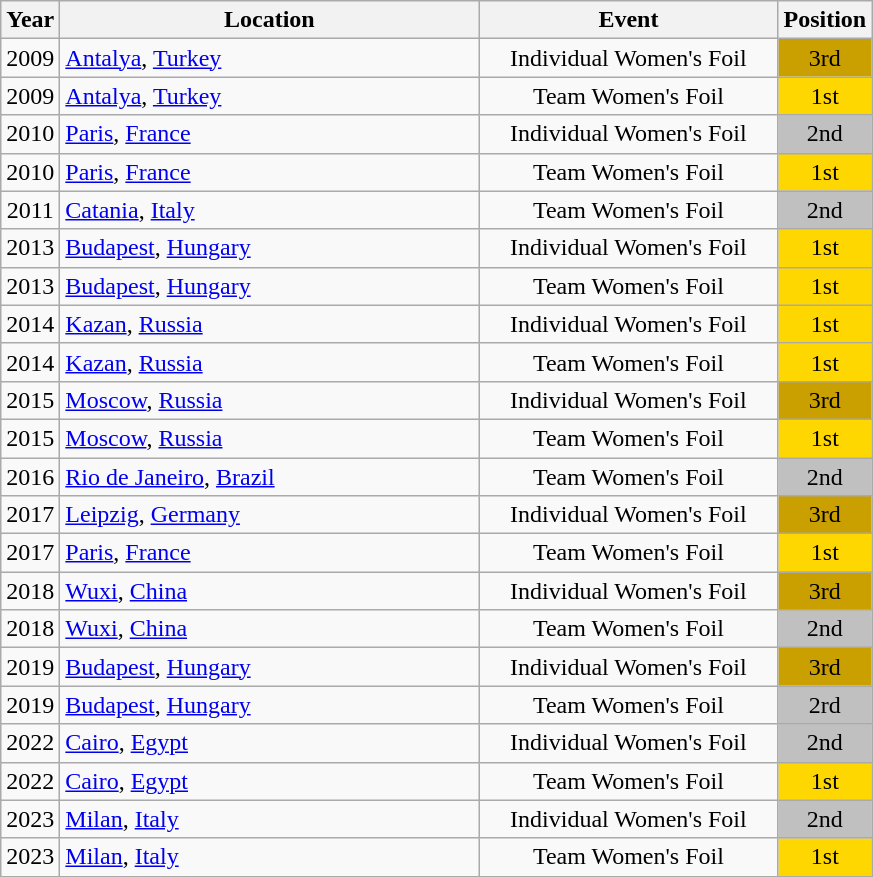<table class="wikitable" style="text-align:center;">
<tr>
<th>Year</th>
<th style="width:17em">Location</th>
<th style="width:12em">Event</th>
<th>Position</th>
</tr>
<tr>
<td>2009</td>
<td rowspan="1" align="left"> <a href='#'>Antalya</a>, <a href='#'>Turkey</a></td>
<td>Individual Women's Foil</td>
<td bgcolor="caramel">3rd</td>
</tr>
<tr>
<td>2009</td>
<td rowspan="1" align="left"> <a href='#'>Antalya</a>, <a href='#'>Turkey</a></td>
<td>Team Women's Foil</td>
<td bgcolor="gold">1st</td>
</tr>
<tr>
<td>2010</td>
<td rowspan="1" align="left"> <a href='#'>Paris</a>, <a href='#'>France</a></td>
<td>Individual Women's Foil</td>
<td bgcolor="silver">2nd</td>
</tr>
<tr>
<td>2010</td>
<td rowspan="1" align="left"> <a href='#'>Paris</a>, <a href='#'>France</a></td>
<td>Team Women's Foil</td>
<td bgcolor="gold">1st</td>
</tr>
<tr>
<td>2011</td>
<td rowspan="1" align="left"> <a href='#'>Catania</a>, <a href='#'>Italy</a></td>
<td>Team Women's Foil</td>
<td bgcolor="silver">2nd</td>
</tr>
<tr>
<td>2013</td>
<td rowspan="1" align="left"> <a href='#'>Budapest</a>, <a href='#'>Hungary</a></td>
<td>Individual Women's Foil</td>
<td bgcolor="gold">1st</td>
</tr>
<tr>
<td>2013</td>
<td rowspan="1" align="left"> <a href='#'>Budapest</a>, <a href='#'>Hungary</a></td>
<td>Team Women's Foil</td>
<td bgcolor="gold">1st</td>
</tr>
<tr>
<td>2014</td>
<td rowspan="1" align="left"> <a href='#'>Kazan</a>, <a href='#'>Russia</a></td>
<td>Individual Women's Foil</td>
<td bgcolor="gold">1st</td>
</tr>
<tr>
<td>2014</td>
<td rowspan="1" align="left"> <a href='#'>Kazan</a>, <a href='#'>Russia</a></td>
<td>Team Women's Foil</td>
<td bgcolor="gold">1st</td>
</tr>
<tr>
<td>2015</td>
<td rowspan="1" align="left"> <a href='#'>Moscow</a>, <a href='#'>Russia</a></td>
<td>Individual Women's Foil</td>
<td bgcolor="caramel">3rd</td>
</tr>
<tr>
<td>2015</td>
<td rowspan="1" align="left"> <a href='#'>Moscow</a>, <a href='#'>Russia</a></td>
<td>Team Women's Foil</td>
<td bgcolor="gold">1st</td>
</tr>
<tr>
<td>2016</td>
<td rowspan="1" align="left"> <a href='#'>Rio de Janeiro</a>, <a href='#'>Brazil</a></td>
<td>Team Women's Foil</td>
<td bgcolor="silver">2nd</td>
</tr>
<tr>
<td rowspan="1">2017</td>
<td rowspan="1" align="left"> <a href='#'>Leipzig</a>, <a href='#'>Germany</a></td>
<td>Individual Women's Foil</td>
<td bgcolor="caramel">3rd</td>
</tr>
<tr>
<td>2017</td>
<td rowspan="1" align="left"> <a href='#'>Paris</a>, <a href='#'>France</a></td>
<td>Team Women's Foil</td>
<td bgcolor="gold">1st</td>
</tr>
<tr>
<td>2018</td>
<td rowspan="1" align="left"> <a href='#'>Wuxi</a>, <a href='#'>China</a></td>
<td>Individual Women's Foil</td>
<td bgcolor="caramel">3rd</td>
</tr>
<tr>
<td>2018</td>
<td rowspan="1" align="left"> <a href='#'>Wuxi</a>, <a href='#'>China</a></td>
<td>Team Women's Foil</td>
<td bgcolor="silver">2nd</td>
</tr>
<tr>
<td>2019</td>
<td rowspan="1" align="left"> <a href='#'>Budapest</a>, <a href='#'>Hungary</a></td>
<td>Individual Women's Foil</td>
<td bgcolor="caramel">3rd</td>
</tr>
<tr>
<td>2019</td>
<td rowspan="1" align="left"> <a href='#'>Budapest</a>, <a href='#'>Hungary</a></td>
<td>Team Women's Foil</td>
<td bgcolor="silver">2rd</td>
</tr>
<tr>
<td>2022</td>
<td rowspan="1" align="left"> <a href='#'>Cairo</a>, <a href='#'>Egypt</a></td>
<td>Individual Women's Foil</td>
<td bgcolor="silver">2nd</td>
</tr>
<tr>
<td>2022</td>
<td rowspan="1" align="left"> <a href='#'>Cairo</a>, <a href='#'>Egypt</a></td>
<td>Team Women's Foil</td>
<td bgcolor="gold">1st</td>
</tr>
<tr>
<td>2023</td>
<td rowspan="1" align="left"> <a href='#'>Milan</a>, <a href='#'>Italy</a></td>
<td>Individual Women's Foil</td>
<td bgcolor="silver">2nd</td>
</tr>
<tr>
<td>2023</td>
<td rowspan="1" align="left"> <a href='#'>Milan</a>, <a href='#'>Italy</a></td>
<td>Team Women's Foil</td>
<td bgcolor="gold">1st</td>
</tr>
</table>
